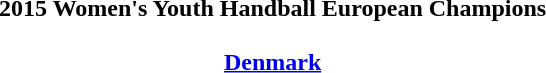<table width=95%>
<tr align=center>
<td><strong>2015 Women's Youth Handball European Champions</strong><br><br><strong><a href='#'>Denmark</a><em>
</td>
</tr>
</table>
